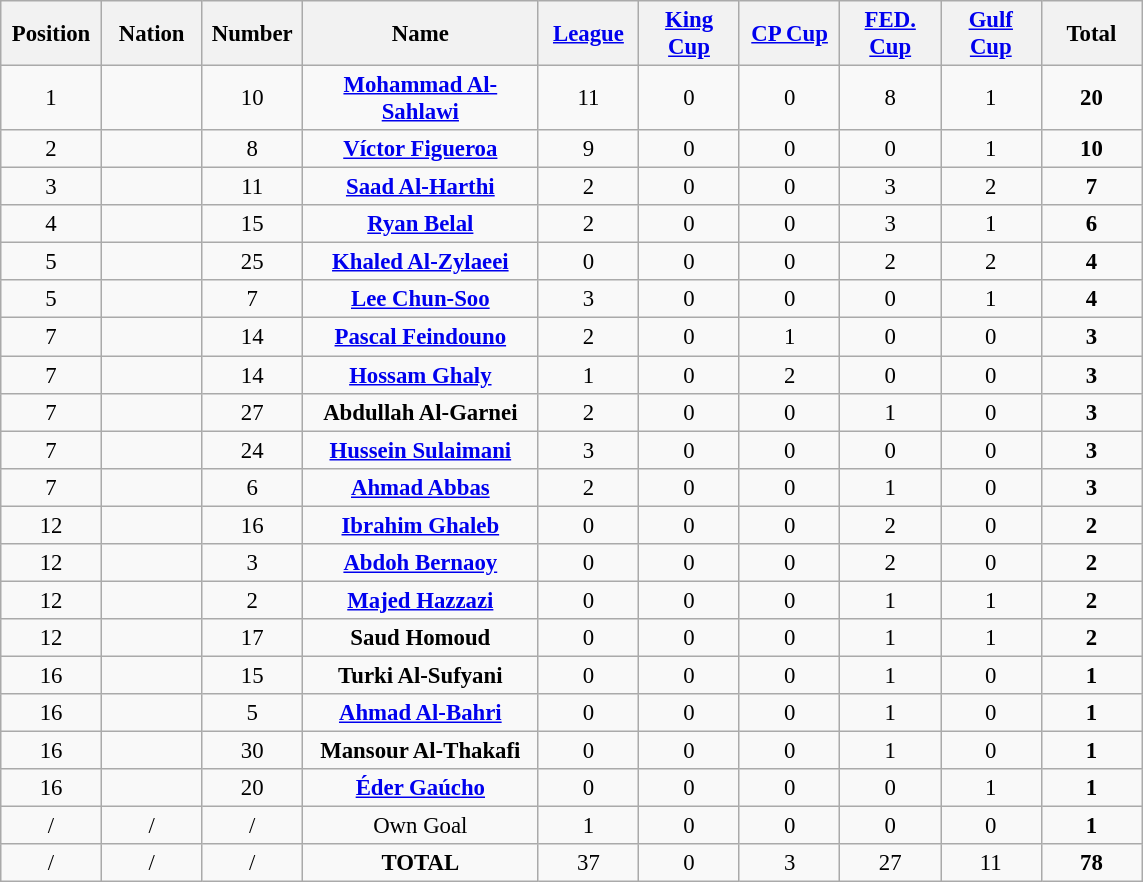<table class="wikitable" style="font-size: 95%; text-align: center;">
<tr>
<th width=60>Position</th>
<th width=60>Nation</th>
<th width=60>Number</th>
<th width=150>Name</th>
<th width=60><a href='#'>League</a></th>
<th width=60><a href='#'>King Cup</a></th>
<th width=60><a href='#'>CP Cup</a></th>
<th width=60><a href='#'>FED. Cup</a></th>
<th width=60><a href='#'>Gulf Cup</a></th>
<th width=60>Total</th>
</tr>
<tr>
<td>1</td>
<td></td>
<td>10</td>
<td><strong><a href='#'>Mohammad Al-Sahlawi</a></strong></td>
<td>11</td>
<td>0</td>
<td>0</td>
<td>8</td>
<td>1</td>
<td><strong>20</strong></td>
</tr>
<tr>
<td>2</td>
<td></td>
<td>8</td>
<td><strong><a href='#'>Víctor Figueroa</a></strong></td>
<td>9</td>
<td>0</td>
<td>0</td>
<td>0</td>
<td>1</td>
<td><strong>10</strong></td>
</tr>
<tr>
<td>3</td>
<td></td>
<td>11</td>
<td><strong><a href='#'>Saad Al-Harthi</a></strong></td>
<td>2</td>
<td>0</td>
<td>0</td>
<td>3</td>
<td>2</td>
<td><strong>7</strong></td>
</tr>
<tr>
<td>4</td>
<td></td>
<td>15</td>
<td><strong><a href='#'>Ryan Belal</a></strong></td>
<td>2</td>
<td>0</td>
<td>0</td>
<td>3</td>
<td>1</td>
<td><strong>6</strong></td>
</tr>
<tr>
<td>5</td>
<td></td>
<td>25</td>
<td><strong><a href='#'>Khaled Al-Zylaeei</a></strong></td>
<td>0</td>
<td>0</td>
<td>0</td>
<td>2</td>
<td>2</td>
<td><strong>4</strong></td>
</tr>
<tr>
<td>5</td>
<td></td>
<td>7</td>
<td><strong><a href='#'>Lee Chun-Soo</a></strong></td>
<td>3</td>
<td>0</td>
<td>0</td>
<td>0</td>
<td>1</td>
<td><strong>4</strong></td>
</tr>
<tr>
<td>7</td>
<td></td>
<td>14</td>
<td><strong><a href='#'>Pascal Feindouno</a></strong></td>
<td>2</td>
<td>0</td>
<td>1</td>
<td>0</td>
<td>0</td>
<td><strong>3</strong></td>
</tr>
<tr>
<td>7</td>
<td></td>
<td>14</td>
<td><strong><a href='#'>Hossam Ghaly</a></strong></td>
<td>1</td>
<td>0</td>
<td>2</td>
<td>0</td>
<td>0</td>
<td><strong>3</strong></td>
</tr>
<tr>
<td>7</td>
<td></td>
<td>27</td>
<td><strong>Abdullah Al-Garnei</strong></td>
<td>2</td>
<td>0</td>
<td>0</td>
<td>1</td>
<td>0</td>
<td><strong>3</strong></td>
</tr>
<tr>
<td>7</td>
<td></td>
<td>24</td>
<td><strong><a href='#'>Hussein Sulaimani</a></strong></td>
<td>3</td>
<td>0</td>
<td>0</td>
<td>0</td>
<td>0</td>
<td><strong>3</strong></td>
</tr>
<tr>
<td>7</td>
<td></td>
<td>6</td>
<td><strong><a href='#'>Ahmad Abbas</a></strong></td>
<td>2</td>
<td>0</td>
<td>0</td>
<td>1</td>
<td>0</td>
<td><strong>3</strong></td>
</tr>
<tr>
<td>12</td>
<td></td>
<td>16</td>
<td><strong><a href='#'>Ibrahim Ghaleb</a></strong></td>
<td>0</td>
<td>0</td>
<td>0</td>
<td>2</td>
<td>0</td>
<td><strong>2</strong></td>
</tr>
<tr>
<td>12</td>
<td></td>
<td>3</td>
<td><strong><a href='#'>Abdoh Bernaoy</a></strong></td>
<td>0</td>
<td>0</td>
<td>0</td>
<td>2</td>
<td>0</td>
<td><strong>2</strong></td>
</tr>
<tr>
<td>12</td>
<td></td>
<td>2</td>
<td><strong><a href='#'>Majed Hazzazi</a></strong></td>
<td>0</td>
<td>0</td>
<td>0</td>
<td>1</td>
<td>1</td>
<td><strong>2</strong></td>
</tr>
<tr>
<td>12</td>
<td></td>
<td>17</td>
<td><strong>Saud Homoud</strong></td>
<td>0</td>
<td>0</td>
<td>0</td>
<td>1</td>
<td>1</td>
<td><strong>2</strong></td>
</tr>
<tr>
<td>16</td>
<td></td>
<td>15</td>
<td><strong>Turki Al-Sufyani</strong></td>
<td>0</td>
<td>0</td>
<td>0</td>
<td>1</td>
<td>0</td>
<td><strong>1</strong></td>
</tr>
<tr>
<td>16</td>
<td></td>
<td>5</td>
<td><strong><a href='#'>Ahmad Al-Bahri</a></strong></td>
<td>0</td>
<td>0</td>
<td>0</td>
<td>1</td>
<td>0</td>
<td><strong>1</strong></td>
</tr>
<tr>
<td>16</td>
<td></td>
<td>30</td>
<td><strong>Mansour Al-Thakafi</strong></td>
<td>0</td>
<td>0</td>
<td>0</td>
<td>1</td>
<td>0</td>
<td><strong>1</strong></td>
</tr>
<tr>
<td>16</td>
<td></td>
<td>20</td>
<td><strong><a href='#'>Éder Gaúcho</a></strong></td>
<td>0</td>
<td>0</td>
<td>0</td>
<td>0</td>
<td>1</td>
<td><strong>1</strong></td>
</tr>
<tr>
<td>/</td>
<td>/</td>
<td>/</td>
<td>Own Goal</td>
<td>1</td>
<td>0</td>
<td>0</td>
<td>0</td>
<td>0</td>
<td><strong>1</strong></td>
</tr>
<tr>
<td>/</td>
<td>/</td>
<td>/</td>
<td><strong>TOTAL</strong></td>
<td>37</td>
<td>0</td>
<td>3</td>
<td>27</td>
<td>11</td>
<td><strong>78</strong></td>
</tr>
</table>
